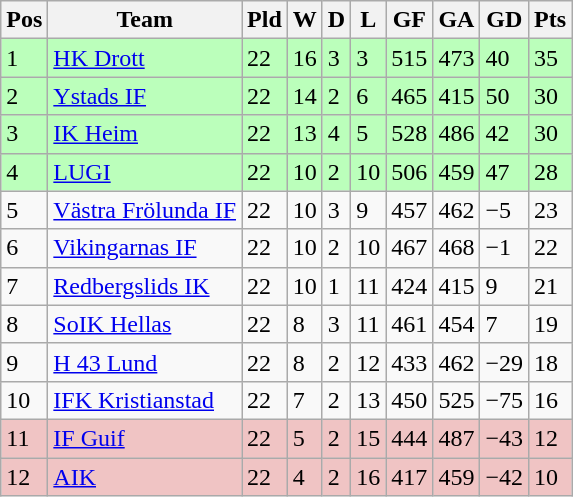<table class="wikitable">
<tr>
<th><span>Pos</span></th>
<th>Team</th>
<th><span>Pld</span></th>
<th><span>W</span></th>
<th><span>D</span></th>
<th><span>L</span></th>
<th><span>GF</span></th>
<th><span>GA</span></th>
<th><span>GD</span></th>
<th><span>Pts</span></th>
</tr>
<tr style="background:#bbffbb">
<td>1</td>
<td><a href='#'>HK Drott</a></td>
<td>22</td>
<td>16</td>
<td>3</td>
<td>3</td>
<td>515</td>
<td>473</td>
<td>40</td>
<td>35</td>
</tr>
<tr style="background:#bbffbb">
<td>2</td>
<td><a href='#'>Ystads IF</a></td>
<td>22</td>
<td>14</td>
<td>2</td>
<td>6</td>
<td>465</td>
<td>415</td>
<td>50</td>
<td>30</td>
</tr>
<tr style="background:#bbffbb">
<td>3</td>
<td><a href='#'>IK Heim</a></td>
<td>22</td>
<td>13</td>
<td>4</td>
<td>5</td>
<td>528</td>
<td>486</td>
<td>42</td>
<td>30</td>
</tr>
<tr style="background:#bbffbb">
<td>4</td>
<td><a href='#'>LUGI</a></td>
<td>22</td>
<td>10</td>
<td>2</td>
<td>10</td>
<td>506</td>
<td>459</td>
<td>47</td>
<td>28</td>
</tr>
<tr>
<td>5</td>
<td><a href='#'>Västra Frölunda IF</a></td>
<td>22</td>
<td>10</td>
<td>3</td>
<td>9</td>
<td>457</td>
<td>462</td>
<td>−5</td>
<td>23</td>
</tr>
<tr>
<td>6</td>
<td><a href='#'>Vikingarnas IF</a></td>
<td>22</td>
<td>10</td>
<td>2</td>
<td>10</td>
<td>467</td>
<td>468</td>
<td>−1</td>
<td>22</td>
</tr>
<tr>
<td>7</td>
<td><a href='#'>Redbergslids IK</a></td>
<td>22</td>
<td>10</td>
<td>1</td>
<td>11</td>
<td>424</td>
<td>415</td>
<td>9</td>
<td>21</td>
</tr>
<tr>
<td>8</td>
<td><a href='#'>SoIK Hellas</a></td>
<td>22</td>
<td>8</td>
<td>3</td>
<td>11</td>
<td>461</td>
<td>454</td>
<td>7</td>
<td>19</td>
</tr>
<tr>
<td>9</td>
<td><a href='#'>H 43 Lund</a></td>
<td>22</td>
<td>8</td>
<td>2</td>
<td>12</td>
<td>433</td>
<td>462</td>
<td>−29</td>
<td>18</td>
</tr>
<tr>
<td>10</td>
<td><a href='#'>IFK Kristianstad</a></td>
<td>22</td>
<td>7</td>
<td>2</td>
<td>13</td>
<td>450</td>
<td>525</td>
<td>−75</td>
<td>16</td>
</tr>
<tr align="left" style="background:#f0c4c4;">
<td>11</td>
<td><a href='#'>IF Guif</a></td>
<td>22</td>
<td>5</td>
<td>2</td>
<td>15</td>
<td>444</td>
<td>487</td>
<td>−43</td>
<td>12</td>
</tr>
<tr align="left" style="background:#f0c4c4;">
<td>12</td>
<td><a href='#'>AIK</a></td>
<td>22</td>
<td>4</td>
<td>2</td>
<td>16</td>
<td>417</td>
<td>459</td>
<td>−42</td>
<td>10</td>
</tr>
</table>
